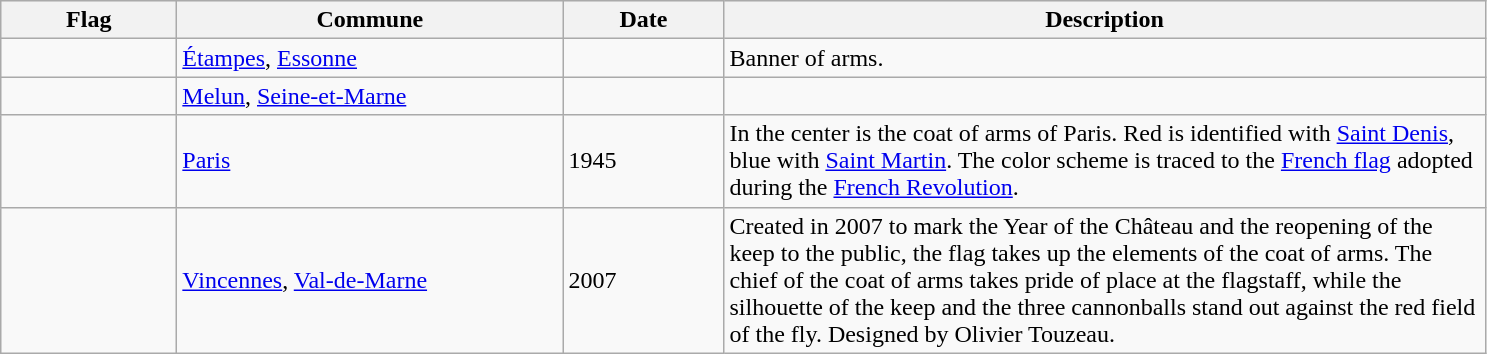<table class="wikitable">
<tr style="background:#efefef;">
<th style="width:110px;">Flag</th>
<th style="width:250px;">Commune</th>
<th style="width:100px;">Date</th>
<th style="width:500px;">Description</th>
</tr>
<tr>
<td></td>
<td><a href='#'>Étampes</a>, <a href='#'>Essonne</a></td>
<td></td>
<td>Banner of arms.</td>
</tr>
<tr>
<td></td>
<td><a href='#'>Melun</a>, <a href='#'>Seine-et-Marne</a></td>
<td></td>
<td></td>
</tr>
<tr>
<td></td>
<td><a href='#'>Paris</a></td>
<td>1945</td>
<td> In the center is the coat of arms of Paris. Red is identified with <a href='#'>Saint Denis</a>, blue with <a href='#'>Saint Martin</a>. The color scheme is traced to the <a href='#'>French flag</a> adopted during the <a href='#'>French Revolution</a>.</td>
</tr>
<tr>
<td></td>
<td><a href='#'>Vincennes</a>, <a href='#'>Val-de-Marne</a></td>
<td>2007</td>
<td>Created in 2007 to mark the Year of the Château and the reopening of the keep to the public, the flag takes up the elements of the coat of arms. The chief of the coat of arms takes pride of place at the flagstaff, while the silhouette of the keep and the three cannonballs stand out against the red field of the fly. Designed by Olivier Touzeau.</td>
</tr>
</table>
